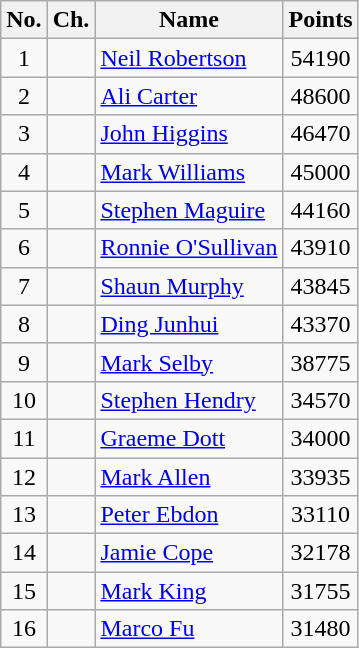<table class="wikitable" style="text-align: center;">
<tr>
<th>No.</th>
<th>Ch.</th>
<th align="left">Name</th>
<th>Points</th>
</tr>
<tr>
<td>1</td>
<td></td>
<td style="text-align:left;"> <a href='#'>Neil Robertson</a></td>
<td>54190</td>
</tr>
<tr>
<td>2</td>
<td></td>
<td style="text-align:left;"> <a href='#'>Ali Carter</a></td>
<td>48600</td>
</tr>
<tr>
<td>3</td>
<td></td>
<td style="text-align:left;"> <a href='#'>John Higgins</a></td>
<td>46470</td>
</tr>
<tr>
<td>4</td>
<td></td>
<td style="text-align:left;"> <a href='#'>Mark Williams</a></td>
<td>45000</td>
</tr>
<tr>
<td>5</td>
<td></td>
<td style="text-align:left;"> <a href='#'>Stephen Maguire</a></td>
<td>44160</td>
</tr>
<tr>
<td>6</td>
<td></td>
<td style="text-align:left;"> <a href='#'>Ronnie O'Sullivan</a></td>
<td>43910</td>
</tr>
<tr>
<td>7</td>
<td></td>
<td style="text-align:left;"> <a href='#'>Shaun Murphy</a></td>
<td>43845</td>
</tr>
<tr>
<td>8</td>
<td></td>
<td style="text-align:left;"> <a href='#'>Ding Junhui</a></td>
<td>43370</td>
</tr>
<tr>
<td>9</td>
<td></td>
<td style="text-align:left;"> <a href='#'>Mark Selby</a></td>
<td>38775</td>
</tr>
<tr>
<td>10</td>
<td></td>
<td style="text-align:left;"> <a href='#'>Stephen Hendry</a></td>
<td>34570</td>
</tr>
<tr>
<td>11</td>
<td></td>
<td style="text-align:left;"> <a href='#'>Graeme Dott</a></td>
<td>34000</td>
</tr>
<tr>
<td>12</td>
<td></td>
<td style="text-align:left;"> <a href='#'>Mark Allen</a></td>
<td>33935</td>
</tr>
<tr>
<td>13</td>
<td></td>
<td style="text-align:left;"> <a href='#'>Peter Ebdon</a></td>
<td>33110</td>
</tr>
<tr>
<td>14</td>
<td></td>
<td style="text-align:left;"> <a href='#'>Jamie Cope</a></td>
<td>32178</td>
</tr>
<tr>
<td>15</td>
<td></td>
<td style="text-align:left;"> <a href='#'>Mark King</a></td>
<td>31755</td>
</tr>
<tr>
<td>16</td>
<td></td>
<td style="text-align:left;"> <a href='#'>Marco Fu</a></td>
<td>31480</td>
</tr>
</table>
